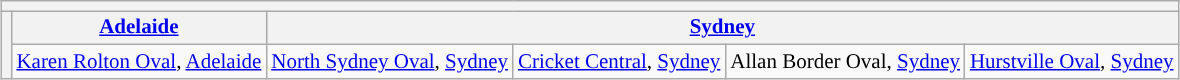<table class="wikitable" style="text-align:center;margin:auto;font-size:87.5%;">
<tr>
<th colspan="6"></th>
</tr>
<tr>
<th rowspan="5"></th>
<th><a href='#'>Adelaide</a></th>
<th colspan="4"><a href='#'>Sydney</a></th>
</tr>
<tr>
<td><a href='#'>Karen Rolton Oval</a>, <a href='#'>Adelaide</a></td>
<td><a href='#'>North Sydney Oval</a>, <a href='#'>Sydney</a></td>
<td><a href='#'>Cricket Central</a>, <a href='#'>Sydney</a></td>
<td>Allan Border Oval, <a href='#'>Sydney</a></td>
<td><a href='#'>Hurstville Oval</a>, <a href='#'>Sydney</a></td>
</tr>
</table>
